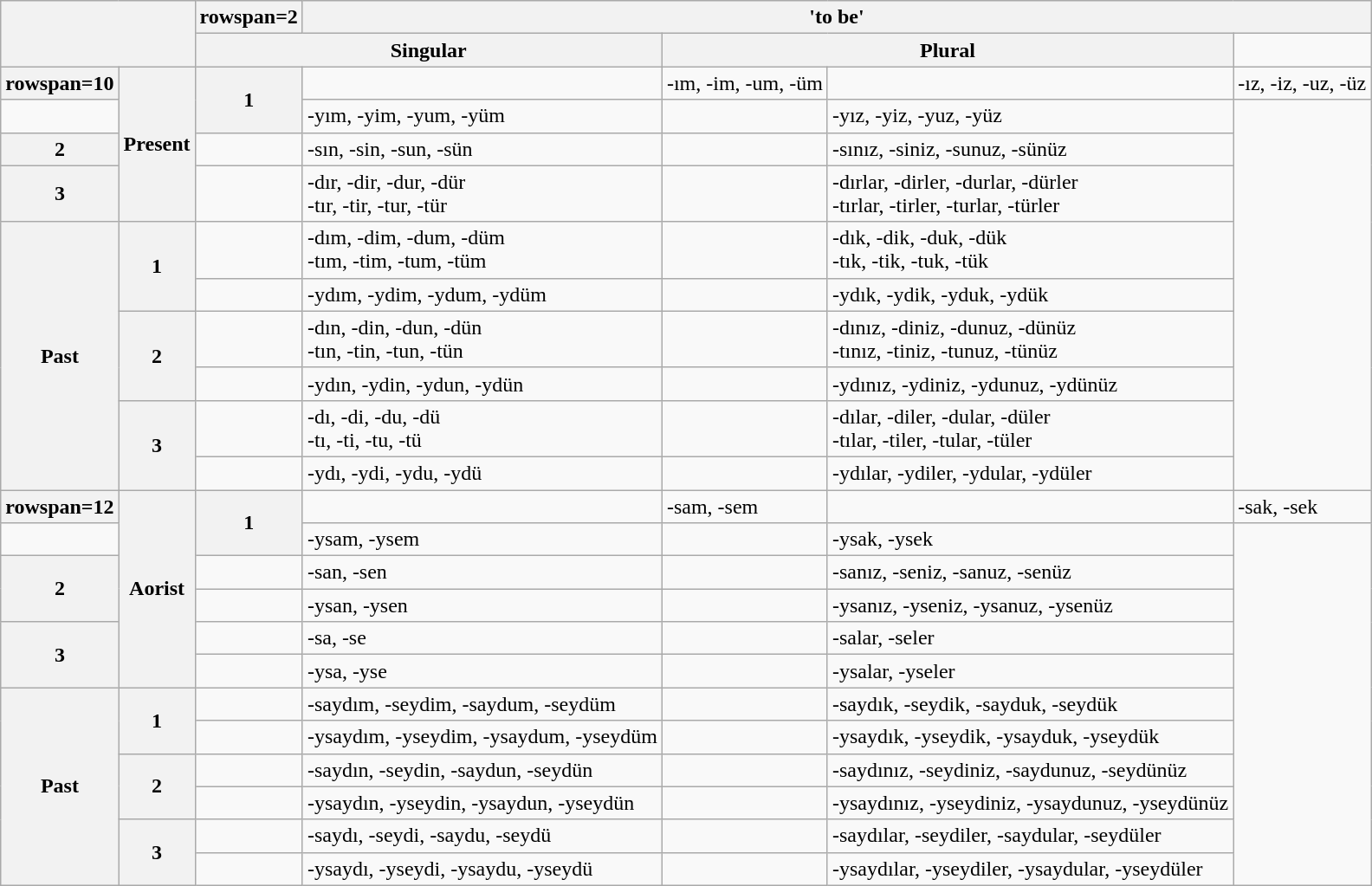<table class="wikitable">
<tr>
<th rowspan=2 colspan=2></th>
<th>rowspan=2 </th>
<th colspan=4>'to be'</th>
</tr>
<tr>
<th colspan=2>Singular</th>
<th colspan=2>Plural</th>
</tr>
<tr>
<th>rowspan=10 </th>
<th rowspan=4>Present</th>
<th rowspan=2>1</th>
<td></td>
<td>-ım, -im, -um, -üm</td>
<td></td>
<td>-ız, -iz, -uz, -üz</td>
</tr>
<tr>
<td></td>
<td>-yım, -yim, -yum, -yüm</td>
<td></td>
<td>-yız, -yiz, -yuz, -yüz</td>
</tr>
<tr>
<th>2</th>
<td></td>
<td>-sın, -sin, -sun, -sün</td>
<td></td>
<td>-sınız, -siniz, -sunuz, -sünüz</td>
</tr>
<tr>
<th>3</th>
<td></td>
<td>-dır, -dir, -dur, -dür<br>-tır, -tir, -tur, -tür</td>
<td></td>
<td>-dırlar, -dirler, -durlar, -dürler<br>-tırlar, -tirler, -turlar, -türler</td>
</tr>
<tr>
<th rowspan=6>Past</th>
<th rowspan=2>1</th>
<td></td>
<td>-dım, -dim, -dum, -düm<br>-tım, -tim, -tum, -tüm</td>
<td></td>
<td>-dık, -dik, -duk, -dük<br>-tık, -tik, -tuk, -tük</td>
</tr>
<tr>
<td></td>
<td>-ydım, -ydim, -ydum, -ydüm</td>
<td></td>
<td>-ydık, -ydik, -yduk, -ydük</td>
</tr>
<tr>
<th rowspan=2>2</th>
<td></td>
<td>-dın, -din, -dun, -dün<br>-tın, -tin, -tun, -tün</td>
<td></td>
<td>-dınız, -diniz, -dunuz, -dünüz<br>-tınız, -tiniz, -tunuz, -tünüz</td>
</tr>
<tr>
<td></td>
<td>-ydın, -ydin, -ydun, -ydün</td>
<td></td>
<td>-ydınız, -ydiniz, -ydunuz, -ydünüz</td>
</tr>
<tr>
<th rowspan=2>3</th>
<td></td>
<td>-dı, -di, -du, -dü<br>-tı, -ti, -tu, -tü</td>
<td></td>
<td>-dılar, -diler, -dular, -düler<br>-tılar, -tiler, -tular, -tüler</td>
</tr>
<tr>
<td></td>
<td>-ydı, -ydi, -ydu, -ydü</td>
<td></td>
<td>-ydılar, -ydiler, -ydular, -ydüler</td>
</tr>
<tr>
<th>rowspan=12 </th>
<th rowspan=6>Aorist</th>
<th rowspan=2>1</th>
<td></td>
<td>-sam, -sem</td>
<td></td>
<td>-sak, -sek</td>
</tr>
<tr>
<td></td>
<td>-ysam, -ysem</td>
<td></td>
<td>-ysak, -ysek</td>
</tr>
<tr>
<th rowspan=2>2</th>
<td></td>
<td>-san, -sen</td>
<td></td>
<td>-sanız, -seniz, -sanuz, -senüz</td>
</tr>
<tr>
<td></td>
<td>-ysan, -ysen</td>
<td></td>
<td>-ysanız, -yseniz, -ysanuz, -ysenüz</td>
</tr>
<tr>
<th rowspan=2>3</th>
<td></td>
<td>-sa, -se</td>
<td></td>
<td>-salar, -seler</td>
</tr>
<tr>
<td></td>
<td>-ysa, -yse</td>
<td></td>
<td>-ysalar, -yseler</td>
</tr>
<tr>
<th rowspan=6>Past</th>
<th rowspan=2>1</th>
<td></td>
<td>-saydım, -seydim, -saydum, -seydüm</td>
<td></td>
<td>-saydık, -seydik, -sayduk, -seydük</td>
</tr>
<tr>
<td></td>
<td>-ysaydım, -yseydim, -ysaydum, -yseydüm</td>
<td></td>
<td>-ysaydık, -yseydik, -ysayduk, -yseydük</td>
</tr>
<tr>
<th rowspan=2>2</th>
<td></td>
<td>-saydın, -seydin, -saydun, -seydün</td>
<td></td>
<td>-saydınız, -seydiniz, -saydunuz, -seydünüz</td>
</tr>
<tr>
<td></td>
<td>-ysaydın, -yseydin, -ysaydun, -yseydün</td>
<td></td>
<td>-ysaydınız, -yseydiniz, -ysaydunuz, -yseydünüz</td>
</tr>
<tr>
<th rowspan=2>3</th>
<td></td>
<td>-saydı, -seydi, -saydu, -seydü</td>
<td></td>
<td>-saydılar, -seydiler, -saydular, -seydüler</td>
</tr>
<tr>
<td></td>
<td>-ysaydı, -yseydi, -ysaydu, -yseydü</td>
<td></td>
<td>-ysaydılar, -yseydiler, -ysaydular, -yseydüler</td>
</tr>
</table>
